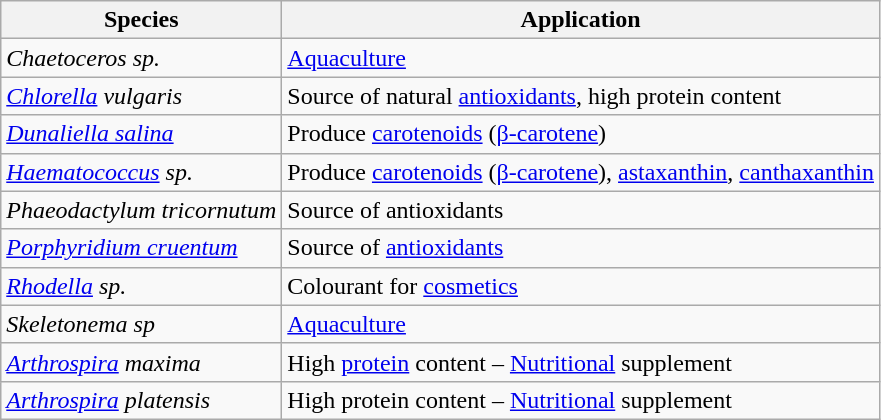<table class="wikitable">
<tr>
<th>Species</th>
<th>Application</th>
</tr>
<tr>
<td><em>Chaetoceros sp.</em></td>
<td><a href='#'>Aquaculture</a></td>
</tr>
<tr>
<td><em><a href='#'>Chlorella</a> vulgaris</em></td>
<td>Source of natural <a href='#'>antioxidants</a>, high protein content</td>
</tr>
<tr>
<td><em><a href='#'>Dunaliella salina</a></em></td>
<td>Produce <a href='#'>carotenoids</a> (<a href='#'>β-carotene</a>)</td>
</tr>
<tr>
<td><em><a href='#'>Haematococcus</a> sp.</em></td>
<td>Produce <a href='#'>carotenoids</a> (<a href='#'>β-carotene</a>), <a href='#'>astaxanthin</a>, <a href='#'>canthaxanthin</a></td>
</tr>
<tr>
<td><em>Phaeodactylum tricornutum</em></td>
<td>Source of antioxidants</td>
</tr>
<tr>
<td><em><a href='#'>Porphyridium cruentum</a></em></td>
<td>Source of <a href='#'>antioxidants</a></td>
</tr>
<tr>
<td><em><a href='#'>Rhodella</a> sp.</em></td>
<td>Colourant for <a href='#'>cosmetics</a></td>
</tr>
<tr>
<td><em>Skeletonema sp</em></td>
<td><a href='#'>Aquaculture</a></td>
</tr>
<tr>
<td><em><a href='#'>Arthrospira</a> maxima</em></td>
<td>High <a href='#'>protein</a> content – <a href='#'>Nutritional</a> supplement</td>
</tr>
<tr>
<td><em><a href='#'>Arthrospira</a> platensis</em></td>
<td>High protein content – <a href='#'>Nutritional</a> supplement</td>
</tr>
</table>
